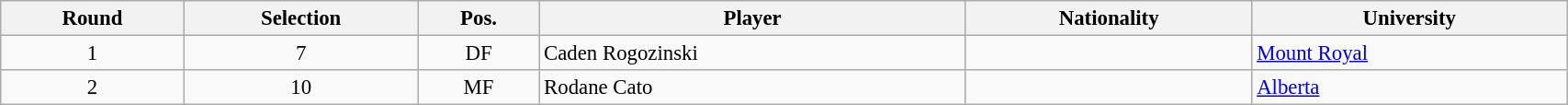<table class="wikitable sortable" style="width:90%; text-align:center; font-size:95%; text-align:left;">
<tr>
<th>Round</th>
<th>Selection</th>
<th>Pos.</th>
<th>Player</th>
<th>Nationality</th>
<th>University</th>
</tr>
<tr>
<td align=center>1</td>
<td align=center>7</td>
<td align=center>DF</td>
<td>Caden Rogozinski</td>
<td></td>
<td><a href='#'>Mount Royal</a></td>
</tr>
<tr>
<td align=center>2</td>
<td align=center>10</td>
<td align=center>MF</td>
<td>Rodane Cato</td>
<td></td>
<td><a href='#'>Alberta</a></td>
</tr>
</table>
